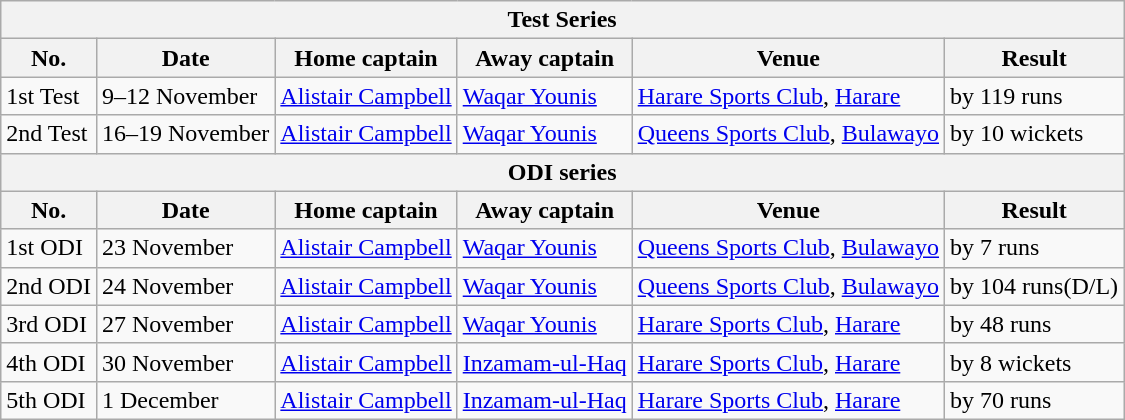<table class="wikitable">
<tr>
<th colspan="9">Test Series</th>
</tr>
<tr>
<th>No.</th>
<th>Date</th>
<th>Home captain</th>
<th>Away captain</th>
<th>Venue</th>
<th>Result</th>
</tr>
<tr>
<td>1st Test</td>
<td>9–12 November</td>
<td><a href='#'>Alistair Campbell</a></td>
<td><a href='#'>Waqar Younis</a></td>
<td><a href='#'>Harare Sports Club</a>, <a href='#'>Harare</a></td>
<td> by 119 runs</td>
</tr>
<tr>
<td>2nd Test</td>
<td>16–19 November</td>
<td><a href='#'>Alistair Campbell</a></td>
<td><a href='#'>Waqar Younis</a></td>
<td><a href='#'>Queens Sports Club</a>, <a href='#'>Bulawayo</a></td>
<td> by 10 wickets</td>
</tr>
<tr>
<th colspan="9">ODI series</th>
</tr>
<tr>
<th>No.</th>
<th>Date</th>
<th>Home captain</th>
<th>Away captain</th>
<th>Venue</th>
<th>Result</th>
</tr>
<tr>
<td>1st ODI</td>
<td>23 November</td>
<td><a href='#'>Alistair Campbell</a></td>
<td><a href='#'>Waqar Younis</a></td>
<td><a href='#'>Queens Sports Club</a>, <a href='#'>Bulawayo</a></td>
<td> by 7 runs</td>
</tr>
<tr>
<td>2nd ODI</td>
<td>24 November</td>
<td><a href='#'>Alistair Campbell</a></td>
<td><a href='#'>Waqar Younis</a></td>
<td><a href='#'>Queens Sports Club</a>, <a href='#'>Bulawayo</a></td>
<td> by 104 runs(D/L)</td>
</tr>
<tr>
<td>3rd ODI</td>
<td>27 November</td>
<td><a href='#'>Alistair Campbell</a></td>
<td><a href='#'>Waqar Younis</a></td>
<td><a href='#'>Harare Sports Club</a>, <a href='#'>Harare</a></td>
<td> by 48 runs</td>
</tr>
<tr>
<td>4th ODI</td>
<td>30 November</td>
<td><a href='#'>Alistair Campbell</a></td>
<td><a href='#'>Inzamam-ul-Haq</a></td>
<td><a href='#'>Harare Sports Club</a>, <a href='#'>Harare</a></td>
<td> by 8 wickets</td>
</tr>
<tr>
<td>5th ODI</td>
<td>1 December</td>
<td><a href='#'>Alistair Campbell</a></td>
<td><a href='#'>Inzamam-ul-Haq</a></td>
<td><a href='#'>Harare Sports Club</a>, <a href='#'>Harare</a></td>
<td> by 70 runs</td>
</tr>
</table>
